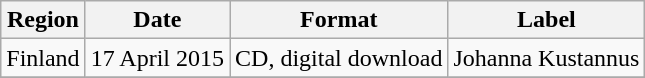<table class=wikitable>
<tr>
<th>Region</th>
<th>Date</th>
<th>Format</th>
<th>Label</th>
</tr>
<tr>
<td>Finland</td>
<td>17 April 2015</td>
<td>CD, digital download</td>
<td>Johanna Kustannus</td>
</tr>
<tr>
</tr>
</table>
